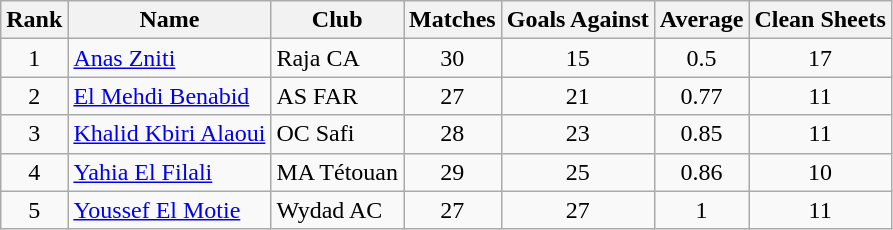<table class="wikitable" style="text-align:center">
<tr>
<th>Rank</th>
<th>Name</th>
<th>Club</th>
<th>Matches</th>
<th>Goals Against</th>
<th>Average</th>
<th>Clean Sheets</th>
</tr>
<tr>
<td>1</td>
<td align="left"> <a href='#'>Anas Zniti</a></td>
<td align="left">Raja CA</td>
<td>30</td>
<td>15</td>
<td>0.5</td>
<td>17</td>
</tr>
<tr>
<td>2</td>
<td align="left"> <a href='#'>El Mehdi Benabid</a></td>
<td align="left">AS FAR</td>
<td>27</td>
<td>21</td>
<td>0.77</td>
<td>11</td>
</tr>
<tr>
<td>3</td>
<td align="left"> <a href='#'>Khalid Kbiri Alaoui</a></td>
<td align="left">OC Safi</td>
<td>28</td>
<td>23</td>
<td>0.85</td>
<td>11</td>
</tr>
<tr>
<td>4</td>
<td align="left"> <a href='#'>Yahia El Filali</a></td>
<td align="left">MA Tétouan</td>
<td>29</td>
<td>25</td>
<td>0.86</td>
<td>10</td>
</tr>
<tr>
<td>5</td>
<td align="left"> <a href='#'>Youssef El Motie</a></td>
<td align="left">Wydad AC</td>
<td>27</td>
<td>27</td>
<td>1</td>
<td>11</td>
</tr>
</table>
